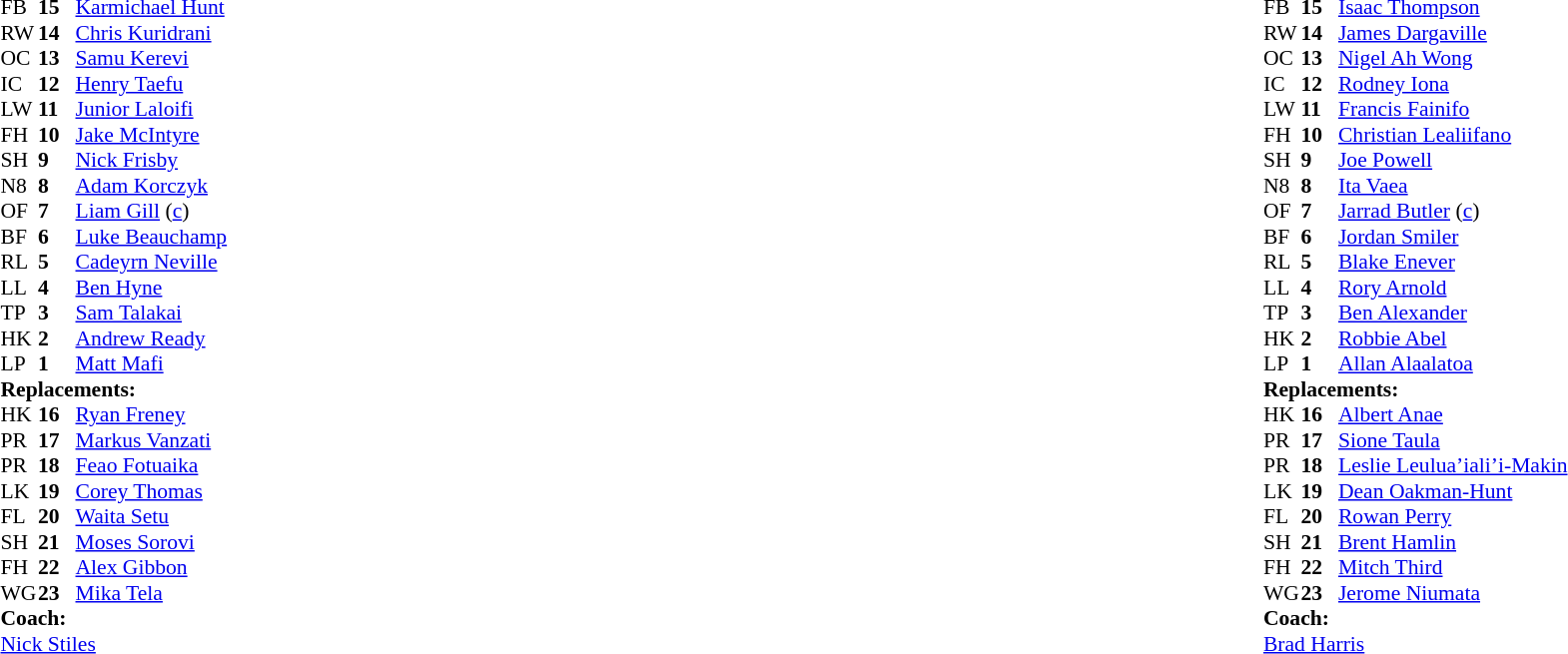<table width="100%">
<tr>
<td valign="top" width="50%"><br><table style="font-size: 90%" cellspacing="0" cellpadding="0">
<tr>
<th width="25"></th>
<th width="25"></th>
</tr>
<tr>
<td>FB</td>
<td><strong>15</strong></td>
<td><a href='#'>Karmichael Hunt</a></td>
</tr>
<tr>
<td>RW</td>
<td><strong>14</strong></td>
<td><a href='#'>Chris Kuridrani</a></td>
<td></td>
<td></td>
</tr>
<tr>
<td>OC</td>
<td><strong>13</strong></td>
<td><a href='#'>Samu Kerevi</a></td>
</tr>
<tr>
<td>IC</td>
<td><strong>12</strong></td>
<td><a href='#'>Henry Taefu</a></td>
</tr>
<tr>
<td>LW</td>
<td><strong>11</strong></td>
<td><a href='#'>Junior Laloifi</a></td>
</tr>
<tr>
<td>FH</td>
<td><strong>10</strong></td>
<td><a href='#'>Jake McIntyre</a></td>
</tr>
<tr>
<td>SH</td>
<td><strong>9</strong></td>
<td><a href='#'>Nick Frisby</a></td>
</tr>
<tr>
<td>N8</td>
<td><strong>8</strong></td>
<td><a href='#'>Adam Korczyk</a></td>
</tr>
<tr>
<td>OF</td>
<td><strong>7</strong></td>
<td><a href='#'>Liam Gill</a> (<a href='#'>c</a>)</td>
</tr>
<tr>
<td>BF</td>
<td><strong>6</strong></td>
<td><a href='#'>Luke Beauchamp</a></td>
<td></td>
<td></td>
</tr>
<tr>
<td>RL</td>
<td><strong>5</strong></td>
<td><a href='#'>Cadeyrn Neville</a></td>
</tr>
<tr>
<td>LL</td>
<td><strong>4</strong></td>
<td><a href='#'>Ben Hyne</a></td>
<td></td>
<td></td>
</tr>
<tr>
<td>TP</td>
<td><strong>3</strong></td>
<td><a href='#'>Sam Talakai</a></td>
</tr>
<tr>
<td>HK</td>
<td><strong>2</strong></td>
<td><a href='#'>Andrew Ready</a></td>
</tr>
<tr>
<td>LP</td>
<td><strong>1</strong></td>
<td><a href='#'>Matt Mafi</a></td>
<td></td>
<td></td>
</tr>
<tr>
<td colspan=3><strong>Replacements:</strong></td>
</tr>
<tr>
<td>HK</td>
<td><strong>16</strong></td>
<td><a href='#'>Ryan Freney</a></td>
</tr>
<tr>
<td>PR</td>
<td><strong>17</strong></td>
<td><a href='#'>Markus Vanzati</a></td>
<td></td>
<td></td>
</tr>
<tr>
<td>PR</td>
<td><strong>18</strong></td>
<td><a href='#'>Feao Fotuaika</a></td>
</tr>
<tr>
<td>LK</td>
<td><strong>19</strong></td>
<td><a href='#'>Corey Thomas</a></td>
<td></td>
<td></td>
</tr>
<tr>
<td>FL</td>
<td><strong>20</strong></td>
<td><a href='#'>Waita Setu</a></td>
<td></td>
<td></td>
</tr>
<tr>
<td>SH</td>
<td><strong>21</strong></td>
<td><a href='#'>Moses Sorovi</a></td>
</tr>
<tr>
<td>FH</td>
<td><strong>22</strong></td>
<td><a href='#'>Alex Gibbon</a></td>
<td></td>
<td></td>
</tr>
<tr>
<td>WG</td>
<td><strong>23</strong></td>
<td><a href='#'>Mika Tela</a></td>
</tr>
<tr>
<td colspan=3><strong>Coach:</strong></td>
</tr>
<tr>
<td colspan="4"><a href='#'>Nick Stiles</a></td>
</tr>
</table>
</td>
<td valign="top" width="50%"><br><table style="font-size: 90%" cellspacing="0" cellpadding="0" align="center">
<tr>
<td colspan="4"></td>
</tr>
<tr>
<th width="25"></th>
<th width="25"></th>
</tr>
<tr>
<td>FB</td>
<td><strong>15</strong></td>
<td><a href='#'>Isaac Thompson</a></td>
</tr>
<tr>
<td>RW</td>
<td><strong>14</strong></td>
<td><a href='#'>James Dargaville</a></td>
</tr>
<tr>
<td>OC</td>
<td><strong>13</strong></td>
<td><a href='#'>Nigel Ah Wong</a></td>
</tr>
<tr>
<td>IC</td>
<td><strong>12</strong></td>
<td><a href='#'>Rodney Iona</a></td>
</tr>
<tr>
<td>LW</td>
<td><strong>11</strong></td>
<td><a href='#'>Francis Fainifo</a></td>
<td></td>
<td></td>
</tr>
<tr>
<td>FH</td>
<td><strong>10</strong></td>
<td><a href='#'>Christian Lealiifano</a></td>
</tr>
<tr>
<td>SH</td>
<td><strong>9</strong></td>
<td><a href='#'>Joe Powell</a></td>
<td></td>
<td></td>
</tr>
<tr>
<td>N8</td>
<td><strong>8</strong></td>
<td><a href='#'>Ita Vaea</a></td>
<td></td>
<td></td>
</tr>
<tr>
<td>OF</td>
<td><strong>7</strong></td>
<td><a href='#'>Jarrad Butler</a> (<a href='#'>c</a>)</td>
</tr>
<tr>
<td>BF</td>
<td><strong>6</strong></td>
<td><a href='#'>Jordan Smiler</a></td>
</tr>
<tr>
<td>RL</td>
<td><strong>5</strong></td>
<td><a href='#'>Blake Enever</a></td>
</tr>
<tr>
<td>LL</td>
<td><strong>4</strong></td>
<td><a href='#'>Rory Arnold</a></td>
<td></td>
<td></td>
</tr>
<tr>
<td>TP</td>
<td><strong>3</strong></td>
<td><a href='#'>Ben Alexander</a></td>
<td></td>
<td></td>
</tr>
<tr>
<td>HK</td>
<td><strong>2</strong></td>
<td><a href='#'>Robbie Abel</a></td>
<td></td>
<td></td>
</tr>
<tr>
<td>LP</td>
<td><strong>1</strong></td>
<td><a href='#'>Allan Alaalatoa</a></td>
<td></td>
<td></td>
</tr>
<tr>
<td colspan=3><strong>Replacements:</strong></td>
</tr>
<tr>
<td>HK</td>
<td><strong>16</strong></td>
<td><a href='#'>Albert Anae</a></td>
<td></td>
<td></td>
</tr>
<tr>
<td>PR</td>
<td><strong>17</strong></td>
<td><a href='#'>Sione Taula</a></td>
<td></td>
<td></td>
</tr>
<tr>
<td>PR</td>
<td><strong>18</strong></td>
<td><a href='#'>Leslie Leulua’iali’i-Makin</a></td>
<td></td>
<td></td>
</tr>
<tr>
<td>LK</td>
<td><strong>19</strong></td>
<td><a href='#'>Dean Oakman-Hunt</a></td>
<td></td>
<td></td>
</tr>
<tr>
<td>FL</td>
<td><strong>20</strong></td>
<td><a href='#'>Rowan Perry</a></td>
<td></td>
<td></td>
</tr>
<tr>
<td>SH</td>
<td><strong>21</strong></td>
<td><a href='#'>Brent Hamlin</a></td>
<td></td>
<td></td>
</tr>
<tr>
<td>FH</td>
<td><strong>22</strong></td>
<td><a href='#'>Mitch Third</a></td>
</tr>
<tr>
<td>WG</td>
<td><strong>23</strong></td>
<td><a href='#'>Jerome Niumata</a></td>
<td></td>
<td></td>
</tr>
<tr>
<td colspan=3><strong>Coach:</strong></td>
</tr>
<tr>
<td colspan="4"><a href='#'>Brad Harris</a></td>
</tr>
</table>
</td>
</tr>
</table>
